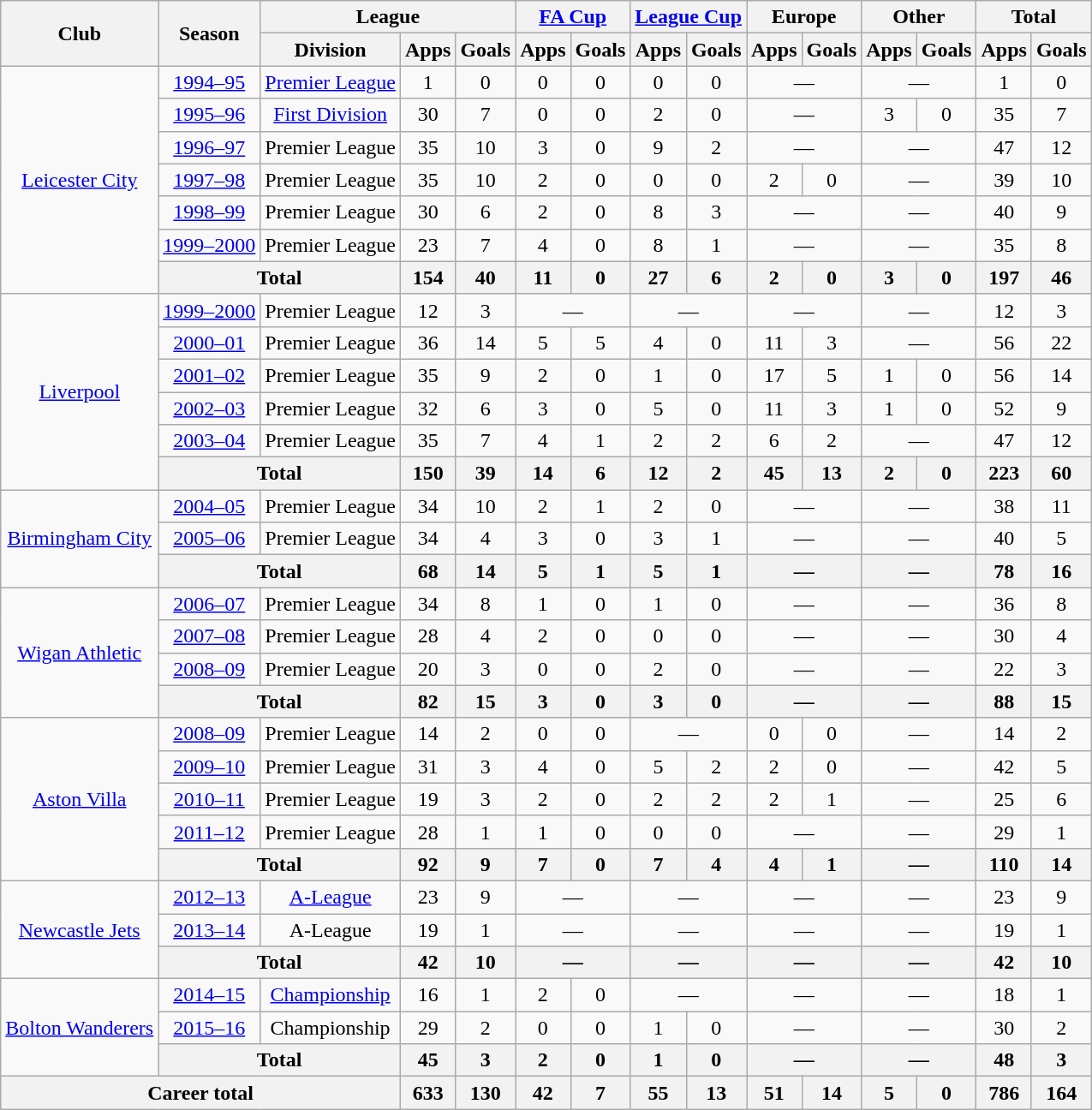<table class=wikitable style=text-align:center>
<tr>
<th rowspan=2>Club</th>
<th rowspan=2>Season</th>
<th colspan=3>League</th>
<th colspan=2><a href='#'>FA Cup</a></th>
<th colspan=2><a href='#'>League Cup</a></th>
<th colspan=2>Europe</th>
<th colspan=2>Other</th>
<th colspan=2>Total</th>
</tr>
<tr>
<th>Division</th>
<th>Apps</th>
<th>Goals</th>
<th>Apps</th>
<th>Goals</th>
<th>Apps</th>
<th>Goals</th>
<th>Apps</th>
<th>Goals</th>
<th>Apps</th>
<th>Goals</th>
<th>Apps</th>
<th>Goals</th>
</tr>
<tr>
<td rowspan=7><a href='#'>Leicester City</a></td>
<td><a href='#'>1994–95</a></td>
<td><a href='#'>Premier League</a></td>
<td>1</td>
<td>0</td>
<td>0</td>
<td>0</td>
<td>0</td>
<td>0</td>
<td colspan=2>—</td>
<td colspan=2>—</td>
<td>1</td>
<td>0</td>
</tr>
<tr>
<td><a href='#'>1995–96</a></td>
<td><a href='#'>First Division</a></td>
<td>30</td>
<td>7</td>
<td>0</td>
<td>0</td>
<td>2</td>
<td>0</td>
<td colspan=2>—</td>
<td>3</td>
<td>0</td>
<td>35</td>
<td>7</td>
</tr>
<tr>
<td><a href='#'>1996–97</a></td>
<td>Premier League</td>
<td>35</td>
<td>10</td>
<td>3</td>
<td>0</td>
<td>9</td>
<td>2</td>
<td colspan=2>—</td>
<td colspan=2>—</td>
<td>47</td>
<td>12</td>
</tr>
<tr>
<td><a href='#'>1997–98</a></td>
<td>Premier League</td>
<td>35</td>
<td>10</td>
<td>2</td>
<td>0</td>
<td>0</td>
<td>0</td>
<td>2</td>
<td>0</td>
<td colspan=2>—</td>
<td>39</td>
<td>10</td>
</tr>
<tr>
<td><a href='#'>1998–99</a></td>
<td>Premier League</td>
<td>30</td>
<td>6</td>
<td>2</td>
<td>0</td>
<td>8</td>
<td>3</td>
<td colspan=2>—</td>
<td colspan=2>—</td>
<td>40</td>
<td>9</td>
</tr>
<tr>
<td><a href='#'>1999–2000</a></td>
<td>Premier League</td>
<td>23</td>
<td>7</td>
<td>4</td>
<td>0</td>
<td>8</td>
<td>1</td>
<td colspan=2>—</td>
<td colspan=2>—</td>
<td>35</td>
<td>8</td>
</tr>
<tr>
<th colspan=2>Total</th>
<th>154</th>
<th>40</th>
<th>11</th>
<th>0</th>
<th>27</th>
<th>6</th>
<th>2</th>
<th>0</th>
<th>3</th>
<th>0</th>
<th>197</th>
<th>46</th>
</tr>
<tr>
<td rowspan=6><a href='#'>Liverpool</a></td>
<td><a href='#'>1999–2000</a></td>
<td>Premier League</td>
<td>12</td>
<td>3</td>
<td colspan=2>—</td>
<td colspan=2>—</td>
<td colspan=2>—</td>
<td colspan=2>—</td>
<td>12</td>
<td>3</td>
</tr>
<tr>
<td><a href='#'>2000–01</a></td>
<td>Premier League</td>
<td>36</td>
<td>14</td>
<td>5</td>
<td>5</td>
<td>4</td>
<td>0</td>
<td>11</td>
<td>3</td>
<td colspan=2>—</td>
<td>56</td>
<td>22</td>
</tr>
<tr>
<td><a href='#'>2001–02</a></td>
<td>Premier League</td>
<td>35</td>
<td>9</td>
<td>2</td>
<td>0</td>
<td>1</td>
<td>0</td>
<td>17</td>
<td>5</td>
<td>1</td>
<td>0</td>
<td>56</td>
<td>14</td>
</tr>
<tr>
<td><a href='#'>2002–03</a></td>
<td>Premier League</td>
<td>32</td>
<td>6</td>
<td>3</td>
<td>0</td>
<td>5</td>
<td>0</td>
<td>11</td>
<td>3</td>
<td>1</td>
<td>0</td>
<td>52</td>
<td>9</td>
</tr>
<tr>
<td><a href='#'>2003–04</a></td>
<td>Premier League</td>
<td>35</td>
<td>7</td>
<td>4</td>
<td>1</td>
<td>2</td>
<td>2</td>
<td>6</td>
<td>2</td>
<td colspan=2>—</td>
<td>47</td>
<td>12</td>
</tr>
<tr>
<th colspan=2>Total</th>
<th>150</th>
<th>39</th>
<th>14</th>
<th>6</th>
<th>12</th>
<th>2</th>
<th>45</th>
<th>13</th>
<th>2</th>
<th>0</th>
<th>223</th>
<th>60</th>
</tr>
<tr>
<td rowspan=3><a href='#'>Birmingham City</a></td>
<td><a href='#'>2004–05</a></td>
<td>Premier League</td>
<td>34</td>
<td>10</td>
<td>2</td>
<td>1</td>
<td>2</td>
<td>0</td>
<td colspan=2>—</td>
<td colspan=2>—</td>
<td>38</td>
<td>11</td>
</tr>
<tr>
<td><a href='#'>2005–06</a></td>
<td>Premier League</td>
<td>34</td>
<td>4</td>
<td>3</td>
<td>0</td>
<td>3</td>
<td>1</td>
<td colspan=2>—</td>
<td colspan=2>—</td>
<td>40</td>
<td>5</td>
</tr>
<tr>
<th colspan=2>Total</th>
<th>68</th>
<th>14</th>
<th>5</th>
<th>1</th>
<th>5</th>
<th>1</th>
<th colspan=2>—</th>
<th colspan=2>—</th>
<th>78</th>
<th>16</th>
</tr>
<tr>
<td rowspan=4><a href='#'>Wigan Athletic</a></td>
<td><a href='#'>2006–07</a></td>
<td>Premier League</td>
<td>34</td>
<td>8</td>
<td>1</td>
<td>0</td>
<td>1</td>
<td>0</td>
<td colspan=2>—</td>
<td colspan=2>—</td>
<td>36</td>
<td>8</td>
</tr>
<tr>
<td><a href='#'>2007–08</a></td>
<td>Premier League</td>
<td>28</td>
<td>4</td>
<td>2</td>
<td>0</td>
<td>0</td>
<td>0</td>
<td colspan=2>—</td>
<td colspan=2>—</td>
<td>30</td>
<td>4</td>
</tr>
<tr>
<td><a href='#'>2008–09</a></td>
<td>Premier League</td>
<td>20</td>
<td>3</td>
<td>0</td>
<td>0</td>
<td>2</td>
<td>0</td>
<td colspan=2>—</td>
<td colspan=2>—</td>
<td>22</td>
<td>3</td>
</tr>
<tr>
<th colspan=2>Total</th>
<th>82</th>
<th>15</th>
<th>3</th>
<th>0</th>
<th>3</th>
<th>0</th>
<th colspan=2>—</th>
<th colspan=2>—</th>
<th>88</th>
<th>15</th>
</tr>
<tr>
<td rowspan=5><a href='#'>Aston Villa</a></td>
<td><a href='#'>2008–09</a></td>
<td>Premier League</td>
<td>14</td>
<td>2</td>
<td>0</td>
<td>0</td>
<td colspan=2>—</td>
<td>0</td>
<td>0</td>
<td colspan=2>—</td>
<td>14</td>
<td>2</td>
</tr>
<tr>
<td><a href='#'>2009–10</a></td>
<td>Premier League</td>
<td>31</td>
<td>3</td>
<td>4</td>
<td>0</td>
<td>5</td>
<td>2</td>
<td>2</td>
<td>0</td>
<td colspan=2>—</td>
<td>42</td>
<td>5</td>
</tr>
<tr>
<td><a href='#'>2010–11</a></td>
<td>Premier League</td>
<td>19</td>
<td>3</td>
<td>2</td>
<td>0</td>
<td>2</td>
<td>2</td>
<td>2</td>
<td>1</td>
<td colspan=2>—</td>
<td>25</td>
<td>6</td>
</tr>
<tr>
<td><a href='#'>2011–12</a></td>
<td>Premier League</td>
<td>28</td>
<td>1</td>
<td>1</td>
<td>0</td>
<td>0</td>
<td>0</td>
<td colspan=2>—</td>
<td colspan=2>—</td>
<td>29</td>
<td>1</td>
</tr>
<tr>
<th colspan=2>Total</th>
<th>92</th>
<th>9</th>
<th>7</th>
<th>0</th>
<th>7</th>
<th>4</th>
<th>4</th>
<th>1</th>
<th colspan=2>—</th>
<th>110</th>
<th>14</th>
</tr>
<tr>
<td rowspan=3><a href='#'>Newcastle Jets</a></td>
<td><a href='#'>2012–13</a></td>
<td><a href='#'>A-League</a></td>
<td>23</td>
<td>9</td>
<td colspan=2>—</td>
<td colspan=2>—</td>
<td colspan=2>—</td>
<td colspan=2>—</td>
<td>23</td>
<td>9</td>
</tr>
<tr>
<td><a href='#'>2013–14</a></td>
<td>A-League</td>
<td>19</td>
<td>1</td>
<td colspan=2>—</td>
<td colspan=2>—</td>
<td colspan=2>—</td>
<td colspan=2>—</td>
<td>19</td>
<td>1</td>
</tr>
<tr>
<th colspan=2>Total</th>
<th>42</th>
<th>10</th>
<th colspan=2>—</th>
<th colspan=2>—</th>
<th colspan=2>—</th>
<th colspan=2>—</th>
<th>42</th>
<th>10</th>
</tr>
<tr>
<td rowspan=3><a href='#'>Bolton Wanderers</a></td>
<td><a href='#'>2014–15</a></td>
<td><a href='#'>Championship</a></td>
<td>16</td>
<td>1</td>
<td>2</td>
<td>0</td>
<td colspan=2>—</td>
<td colspan=2>—</td>
<td colspan=2>—</td>
<td>18</td>
<td>1</td>
</tr>
<tr>
<td><a href='#'>2015–16</a></td>
<td>Championship</td>
<td>29</td>
<td>2</td>
<td>0</td>
<td>0</td>
<td>1</td>
<td>0</td>
<td colspan=2>—</td>
<td colspan=2>—</td>
<td>30</td>
<td>2</td>
</tr>
<tr>
<th colspan=2>Total</th>
<th>45</th>
<th>3</th>
<th>2</th>
<th>0</th>
<th>1</th>
<th>0</th>
<th colspan=2>—</th>
<th colspan=2>—</th>
<th>48</th>
<th>3</th>
</tr>
<tr>
<th colspan=3>Career total</th>
<th>633</th>
<th>130</th>
<th>42</th>
<th>7</th>
<th>55</th>
<th>13</th>
<th>51</th>
<th>14</th>
<th>5</th>
<th>0</th>
<th>786</th>
<th>164</th>
</tr>
</table>
